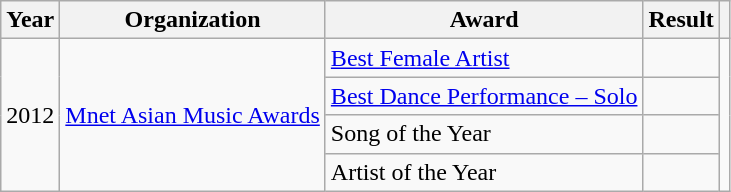<table class="wikitable plainrowheaders">
<tr>
<th scope="col">Year</th>
<th scope="col">Organization</th>
<th scope="col">Award</th>
<th scope="col">Result</th>
<th class="unsortable"></th>
</tr>
<tr>
<td rowspan="4">2012</td>
<td rowspan="4"><a href='#'>Mnet Asian Music Awards</a></td>
<td><a href='#'>Best Female Artist</a></td>
<td></td>
<td align="center" rowspan="4"></td>
</tr>
<tr>
<td><a href='#'>Best Dance Performance – Solo</a></td>
<td></td>
</tr>
<tr>
<td>Song of the Year</td>
<td></td>
</tr>
<tr>
<td>Artist of the Year</td>
<td></td>
</tr>
</table>
